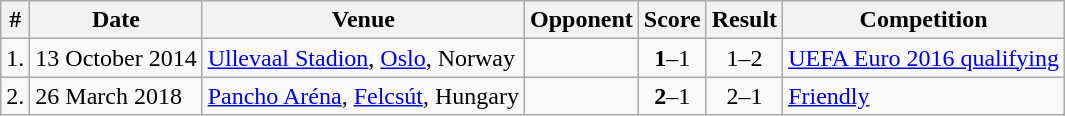<table class="wikitable">
<tr>
<th>#</th>
<th>Date</th>
<th>Venue</th>
<th>Opponent</th>
<th>Score</th>
<th>Result</th>
<th>Competition</th>
</tr>
<tr>
<td>1.</td>
<td>13 October 2014</td>
<td><a href='#'>Ullevaal Stadion</a>, <a href='#'>Oslo</a>, Norway</td>
<td></td>
<td align=center><strong>1</strong>–1</td>
<td align=center>1–2</td>
<td><a href='#'>UEFA Euro 2016 qualifying</a></td>
</tr>
<tr>
<td>2.</td>
<td>26 March 2018</td>
<td><a href='#'>Pancho Aréna</a>, <a href='#'>Felcsút</a>, Hungary</td>
<td></td>
<td align=center><strong>2</strong>–1</td>
<td align=center>2–1</td>
<td><a href='#'>Friendly</a></td>
</tr>
</table>
